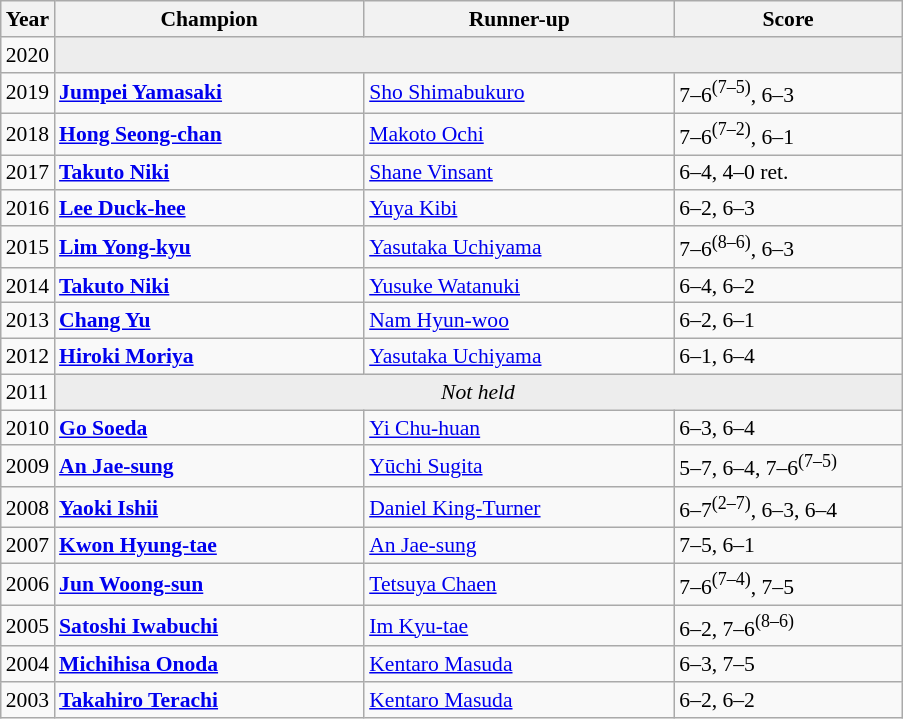<table class="wikitable" style="font-size:90%">
<tr>
<th>Year</th>
<th width="200">Champion</th>
<th width="200">Runner-up</th>
<th width="145">Score</th>
</tr>
<tr>
<td>2020</td>
<td colspan=3 bgcolor="#ededed"></td>
</tr>
<tr>
<td>2019</td>
<td> <strong><a href='#'>Jumpei Yamasaki</a></strong></td>
<td> <a href='#'>Sho Shimabukuro</a></td>
<td>7–6<sup>(7–5)</sup>, 6–3</td>
</tr>
<tr>
<td>2018</td>
<td> <strong><a href='#'>Hong Seong-chan</a></strong></td>
<td> <a href='#'>Makoto Ochi</a></td>
<td>7–6<sup>(7–2)</sup>, 6–1</td>
</tr>
<tr>
<td>2017</td>
<td> <strong><a href='#'>Takuto Niki</a></strong></td>
<td> <a href='#'>Shane Vinsant</a></td>
<td>6–4, 4–0 ret.</td>
</tr>
<tr>
<td>2016</td>
<td> <strong><a href='#'>Lee Duck-hee</a></strong></td>
<td> <a href='#'>Yuya Kibi</a></td>
<td>6–2, 6–3</td>
</tr>
<tr>
<td>2015</td>
<td> <strong><a href='#'>Lim Yong-kyu</a></strong></td>
<td> <a href='#'>Yasutaka Uchiyama</a></td>
<td>7–6<sup>(8–6)</sup>, 6–3</td>
</tr>
<tr>
<td>2014</td>
<td> <strong><a href='#'>Takuto Niki</a></strong></td>
<td> <a href='#'>Yusuke Watanuki</a></td>
<td>6–4, 6–2</td>
</tr>
<tr>
<td>2013</td>
<td> <strong><a href='#'>Chang Yu</a></strong></td>
<td> <a href='#'>Nam Hyun-woo</a></td>
<td>6–2, 6–1</td>
</tr>
<tr>
<td>2012</td>
<td> <strong><a href='#'>Hiroki Moriya</a></strong></td>
<td> <a href='#'>Yasutaka Uchiyama</a></td>
<td>6–1, 6–4</td>
</tr>
<tr>
<td>2011</td>
<td colspan=3 align=center style="background:#ededed"><em>Not held</em></td>
</tr>
<tr>
<td>2010</td>
<td> <strong><a href='#'>Go Soeda</a></strong></td>
<td> <a href='#'>Yi Chu-huan</a></td>
<td>6–3, 6–4</td>
</tr>
<tr>
<td>2009</td>
<td> <strong><a href='#'>An Jae-sung</a></strong></td>
<td> <a href='#'>Yūchi Sugita</a></td>
<td>5–7, 6–4, 7–6<sup>(7–5)</sup></td>
</tr>
<tr>
<td>2008</td>
<td> <strong><a href='#'>Yaoki Ishii</a></strong></td>
<td> <a href='#'>Daniel King-Turner</a></td>
<td>6–7<sup>(2–7)</sup>, 6–3, 6–4</td>
</tr>
<tr>
<td>2007</td>
<td> <strong><a href='#'>Kwon Hyung-tae</a></strong></td>
<td> <a href='#'>An Jae-sung</a></td>
<td>7–5, 6–1</td>
</tr>
<tr>
<td>2006</td>
<td> <strong><a href='#'>Jun Woong-sun</a></strong></td>
<td> <a href='#'>Tetsuya Chaen</a></td>
<td>7–6<sup>(7–4)</sup>, 7–5</td>
</tr>
<tr>
<td>2005</td>
<td> <strong><a href='#'>Satoshi Iwabuchi</a></strong></td>
<td> <a href='#'>Im Kyu-tae</a></td>
<td>6–2, 7–6<sup>(8–6)</sup></td>
</tr>
<tr>
<td>2004</td>
<td> <strong><a href='#'>Michihisa Onoda</a></strong></td>
<td> <a href='#'>Kentaro Masuda</a></td>
<td>6–3, 7–5</td>
</tr>
<tr>
<td>2003</td>
<td> <strong><a href='#'>Takahiro Terachi</a></strong></td>
<td> <a href='#'>Kentaro Masuda</a></td>
<td>6–2, 6–2</td>
</tr>
</table>
